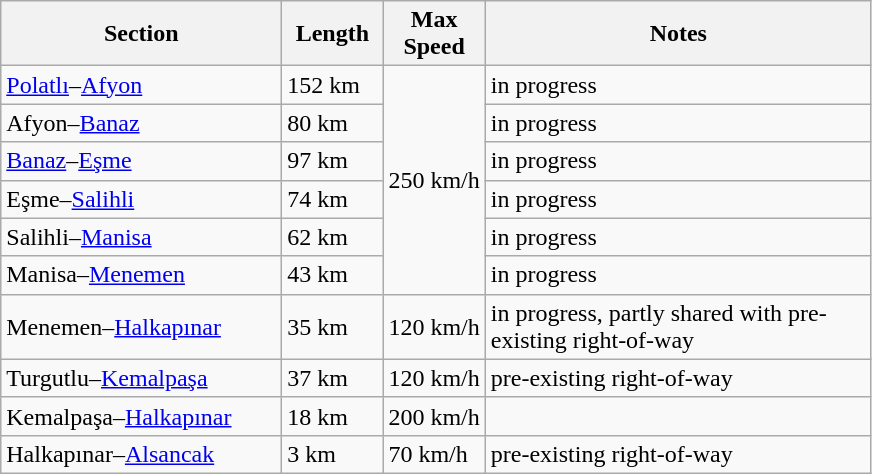<table class="wikitable sortable">
<tr>
<th style="width: 180px">Section</th>
<th style="width: 60px">Length</th>
<th style="width: 60px">Max Speed</th>
<th style="width: 250px">Notes</th>
</tr>
<tr>
<td><a href='#'>Polatlı</a>–<a href='#'>Afyon</a></td>
<td>152 km</td>
<td rowspan="6">250 km/h</td>
<td>in progress</td>
</tr>
<tr>
<td>Afyon–<a href='#'>Banaz</a></td>
<td>80 km</td>
<td>in progress</td>
</tr>
<tr>
<td><a href='#'>Banaz</a>–<a href='#'>Eşme</a></td>
<td>97 km</td>
<td>in progress</td>
</tr>
<tr>
<td>Eşme–<a href='#'>Salihli</a></td>
<td>74 km</td>
<td>in progress</td>
</tr>
<tr>
<td>Salihli–<a href='#'>Manisa</a></td>
<td>62 km</td>
<td>in progress</td>
</tr>
<tr>
<td>Manisa–<a href='#'>Menemen</a></td>
<td>43 km</td>
<td>in progress</td>
</tr>
<tr>
<td>Menemen–<a href='#'>Halkapınar</a></td>
<td>35 km</td>
<td>120 km/h</td>
<td>in progress, partly shared with pre-existing right-of-way</td>
</tr>
<tr>
<td>Turgutlu–<a href='#'>Kemalpaşa</a></td>
<td>37 km</td>
<td>120 km/h</td>
<td>pre-existing right-of-way</td>
</tr>
<tr>
<td>Kemalpaşa–<a href='#'>Halkapınar</a></td>
<td>18 km</td>
<td>200 km/h</td>
<td></td>
</tr>
<tr>
<td>Halkapınar–<a href='#'>Alsancak</a></td>
<td>3 km</td>
<td>70 km/h</td>
<td>pre-existing right-of-way</td>
</tr>
</table>
